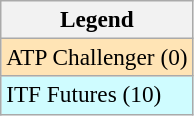<table class=wikitable style=font-size:97%>
<tr>
<th>Legend</th>
</tr>
<tr bgcolor=moccasin>
<td>ATP Challenger (0)</td>
</tr>
<tr bgcolor=cffcff>
<td>ITF Futures (10)</td>
</tr>
</table>
